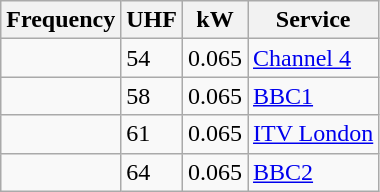<table class="wikitable sortable">
<tr>
<th>Frequency</th>
<th>UHF</th>
<th>kW</th>
<th>Service</th>
</tr>
<tr>
<td></td>
<td>54</td>
<td>0.065</td>
<td><a href='#'>Channel 4</a></td>
</tr>
<tr>
<td></td>
<td>58</td>
<td>0.065</td>
<td><a href='#'>BBC1</a></td>
</tr>
<tr>
<td></td>
<td>61</td>
<td>0.065</td>
<td><a href='#'>ITV London</a></td>
</tr>
<tr>
<td></td>
<td>64</td>
<td>0.065</td>
<td><a href='#'>BBC2</a></td>
</tr>
</table>
